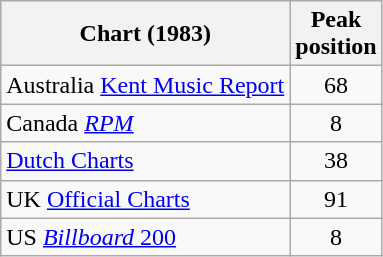<table class="wikitable sortable">
<tr>
<th>Chart (1983)</th>
<th>Peak<br>position</th>
</tr>
<tr>
<td>Australia <a href='#'>Kent Music Report</a></td>
<td align="center">68</td>
</tr>
<tr>
<td>Canada <em><a href='#'>RPM</a></em></td>
<td align="center">8</td>
</tr>
<tr>
<td><a href='#'>Dutch Charts</a></td>
<td align="center">38</td>
</tr>
<tr>
<td>UK <a href='#'>Official Charts</a></td>
<td align="center">91</td>
</tr>
<tr>
<td>US <a href='#'><em>Billboard</em> 200</a></td>
<td align="center">8</td>
</tr>
</table>
